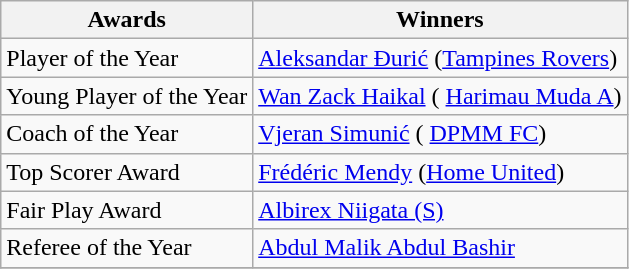<table class="wikitable">
<tr>
<th>Awards</th>
<th>Winners</th>
</tr>
<tr>
<td>Player of the Year</td>
<td><a href='#'>Aleksandar Đurić</a> (<a href='#'>Tampines Rovers</a>)</td>
</tr>
<tr>
<td>Young Player of the Year</td>
<td> <a href='#'>Wan Zack Haikal</a> ( <a href='#'>Harimau Muda A</a>)</td>
</tr>
<tr>
<td>Coach of the Year</td>
<td> <a href='#'>Vjeran Simunić</a> ( <a href='#'>DPMM FC</a>)</td>
</tr>
<tr>
<td>Top Scorer Award</td>
<td> <a href='#'>Frédéric Mendy</a> (<a href='#'>Home United</a>)</td>
</tr>
<tr>
<td>Fair Play Award</td>
<td> <a href='#'>Albirex Niigata (S)</a></td>
</tr>
<tr>
<td>Referee of the Year</td>
<td><a href='#'>Abdul Malik Abdul Bashir</a></td>
</tr>
<tr>
</tr>
</table>
